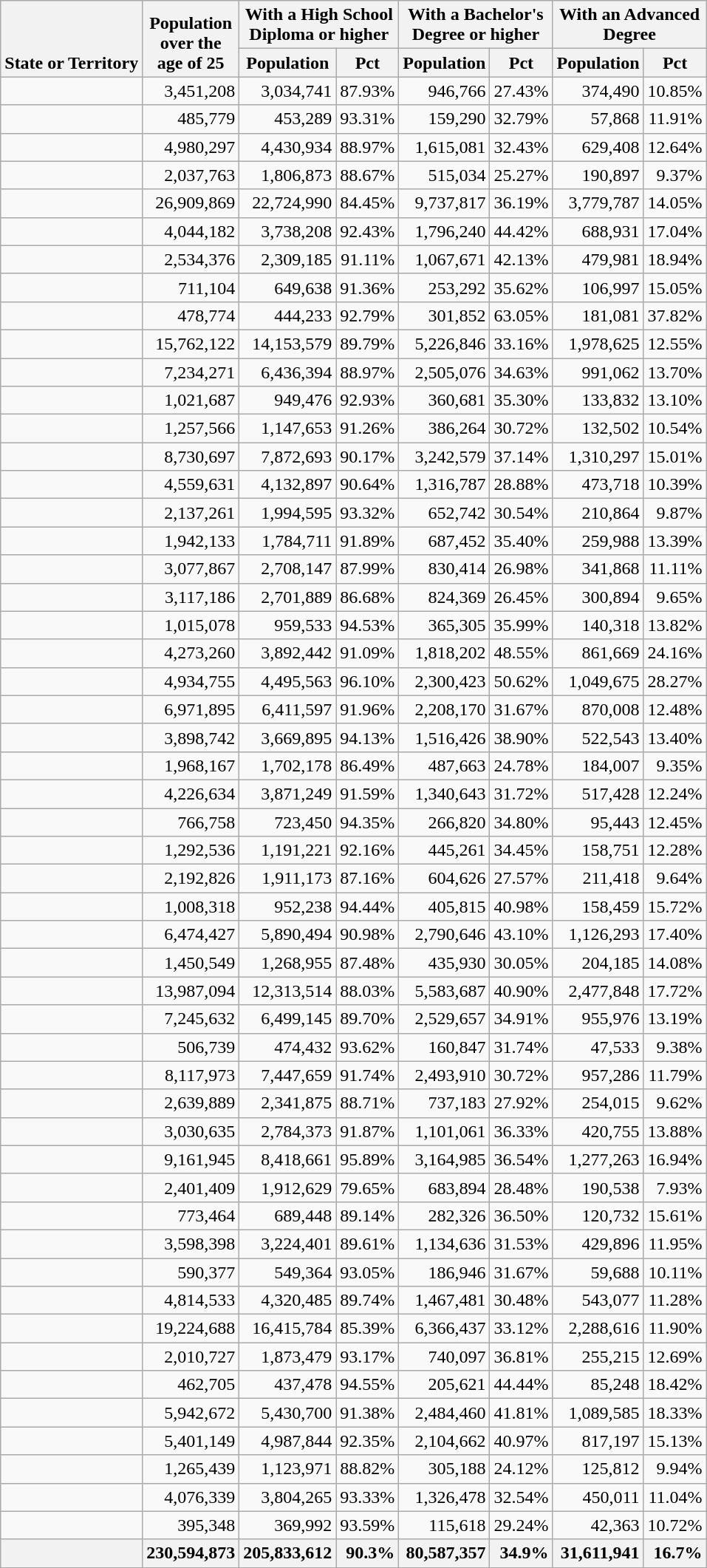<table class="wikitable sortable mw-datatable static-row-numbers sort-under-center" id="education-by-state" style="text-align:right;">
<tr class="static-row-header" style="vertical-align:bottom">
<th rowspan="2">State or Territory</th>
<th rowspan="2" style="max-width:4em">Population over the age of 25</th>
<th colspan="2" style="max-width:4em">With a High School Diploma or higher</th>
<th colspan="2" style="max-width:4em">With a Bachelor's Degree or higher</th>
<th colspan="2" style="max-width:4em">With an Advanced Degree</th>
</tr>
<tr class="wrap static-row-header" valign="bottom">
<th>Population</th>
<th>Pct</th>
<th>Population</th>
<th>Pct</th>
<th>Population</th>
<th>Pct</th>
</tr>
<tr>
<td style="text-align:left"></td>
<td>3,451,208</td>
<td>3,034,741</td>
<td>87.93%</td>
<td>946,766</td>
<td>27.43%</td>
<td>374,490</td>
<td>10.85%</td>
</tr>
<tr>
<td style="text-align:left"></td>
<td>485,779</td>
<td>453,289</td>
<td>93.31%</td>
<td>159,290</td>
<td>32.79%</td>
<td>57,868</td>
<td>11.91%</td>
</tr>
<tr>
<td style="text-align:left"></td>
<td>4,980,297</td>
<td>4,430,934</td>
<td>88.97%</td>
<td>1,615,081</td>
<td>32.43%</td>
<td>629,408</td>
<td>12.64%</td>
</tr>
<tr>
<td style="text-align:left"></td>
<td>2,037,763</td>
<td>1,806,873</td>
<td>88.67%</td>
<td>515,034</td>
<td>25.27%</td>
<td>190,897</td>
<td>9.37%</td>
</tr>
<tr>
<td style="text-align:left"></td>
<td>26,909,869</td>
<td>22,724,990</td>
<td>84.45%</td>
<td>9,737,817</td>
<td>36.19%</td>
<td>3,779,787</td>
<td>14.05%</td>
</tr>
<tr>
<td style="text-align:left"></td>
<td>4,044,182</td>
<td>3,738,208</td>
<td>92.43%</td>
<td>1,796,240</td>
<td>44.42%</td>
<td>688,931</td>
<td>17.04%</td>
</tr>
<tr>
<td style="text-align:left"></td>
<td>2,534,376</td>
<td>2,309,185</td>
<td>91.11%</td>
<td>1,067,671</td>
<td>42.13%</td>
<td>479,981</td>
<td>18.94%</td>
</tr>
<tr>
<td style="text-align:left"></td>
<td>711,104</td>
<td>649,638</td>
<td>91.36%</td>
<td>253,292</td>
<td>35.62%</td>
<td>106,997</td>
<td>15.05%</td>
</tr>
<tr>
<td style="text-align:left"></td>
<td>478,774</td>
<td>444,233</td>
<td>92.79%</td>
<td>301,852</td>
<td>63.05%</td>
<td>181,081</td>
<td>37.82%</td>
</tr>
<tr>
<td style="text-align:left"></td>
<td>15,762,122</td>
<td>14,153,579</td>
<td>89.79%</td>
<td>5,226,846</td>
<td>33.16%</td>
<td>1,978,625</td>
<td>12.55%</td>
</tr>
<tr>
<td style="text-align:left"></td>
<td>7,234,271</td>
<td>6,436,394</td>
<td>88.97%</td>
<td>2,505,076</td>
<td>34.63%</td>
<td>991,062</td>
<td>13.70%</td>
</tr>
<tr>
<td style="text-align:left"></td>
<td>1,021,687</td>
<td>949,476</td>
<td>92.93%</td>
<td>360,681</td>
<td>35.30%</td>
<td>133,832</td>
<td>13.10%</td>
</tr>
<tr>
<td style="text-align:left"></td>
<td>1,257,566</td>
<td>1,147,653</td>
<td>91.26%</td>
<td>386,264</td>
<td>30.72%</td>
<td>132,502</td>
<td>10.54%</td>
</tr>
<tr>
<td style="text-align:left"></td>
<td>8,730,697</td>
<td>7,872,693</td>
<td>90.17%</td>
<td>3,242,579</td>
<td>37.14%</td>
<td>1,310,297</td>
<td>15.01%</td>
</tr>
<tr>
<td style="text-align:left"></td>
<td>4,559,631</td>
<td>4,132,897</td>
<td>90.64%</td>
<td>1,316,787</td>
<td>28.88%</td>
<td>473,718</td>
<td>10.39%</td>
</tr>
<tr>
<td style="text-align:left"></td>
<td>2,137,261</td>
<td>1,994,595</td>
<td>93.32%</td>
<td>652,742</td>
<td>30.54%</td>
<td>210,864</td>
<td>9.87%</td>
</tr>
<tr>
<td style="text-align:left"></td>
<td>1,942,133</td>
<td>1,784,711</td>
<td>91.89%</td>
<td>687,452</td>
<td>35.40%</td>
<td>259,988</td>
<td>13.39%</td>
</tr>
<tr>
<td style="text-align:left"></td>
<td>3,077,867</td>
<td>2,708,147</td>
<td>87.99%</td>
<td>830,414</td>
<td>26.98%</td>
<td>341,868</td>
<td>11.11%</td>
</tr>
<tr>
<td style="text-align:left"></td>
<td>3,117,186</td>
<td>2,701,889</td>
<td>86.68%</td>
<td>824,369</td>
<td>26.45%</td>
<td>300,894</td>
<td>9.65%</td>
</tr>
<tr>
<td style="text-align:left"></td>
<td>1,015,078</td>
<td>959,533</td>
<td>94.53%</td>
<td>365,305</td>
<td>35.99%</td>
<td>140,318</td>
<td>13.82%</td>
</tr>
<tr>
<td style="text-align:left"></td>
<td>4,273,260</td>
<td>3,892,442</td>
<td>91.09%</td>
<td>1,818,202</td>
<td>48.55%</td>
<td>861,669</td>
<td>24.16%</td>
</tr>
<tr>
<td style="text-align:left"></td>
<td>4,934,755</td>
<td>4,495,563</td>
<td>96.10%</td>
<td>2,300,423</td>
<td>50.62%</td>
<td>1,049,675</td>
<td>28.27%</td>
</tr>
<tr>
<td style="text-align:left"></td>
<td>6,971,895</td>
<td>6,411,597</td>
<td>91.96%</td>
<td>2,208,170</td>
<td>31.67%</td>
<td>870,008</td>
<td>12.48%</td>
</tr>
<tr>
<td style="text-align:left"></td>
<td>3,898,742</td>
<td>3,669,895</td>
<td>94.13%</td>
<td>1,516,426</td>
<td>38.90%</td>
<td>522,543</td>
<td>13.40%</td>
</tr>
<tr>
<td style="text-align:left"></td>
<td>1,968,167</td>
<td>1,702,178</td>
<td>86.49%</td>
<td>487,663</td>
<td>24.78%</td>
<td>184,007</td>
<td>9.35%</td>
</tr>
<tr>
<td style="text-align:left"></td>
<td>4,226,634</td>
<td>3,871,249</td>
<td>91.59%</td>
<td>1,340,643</td>
<td>31.72%</td>
<td>517,428</td>
<td>12.24%</td>
</tr>
<tr>
<td style="text-align:left"></td>
<td>766,758</td>
<td>723,450</td>
<td>94.35%</td>
<td>266,820</td>
<td>34.80%</td>
<td>95,443</td>
<td>12.45%</td>
</tr>
<tr>
<td style="text-align:left"></td>
<td>1,292,536</td>
<td>1,191,221</td>
<td>92.16%</td>
<td>445,261</td>
<td>34.45%</td>
<td>158,751</td>
<td>12.28%</td>
</tr>
<tr>
<td style="text-align:left"></td>
<td>2,192,826</td>
<td>1,911,173</td>
<td>87.16%</td>
<td>604,626</td>
<td>27.57%</td>
<td>211,418</td>
<td>9.64%</td>
</tr>
<tr>
<td style="text-align:left"></td>
<td>1,008,318</td>
<td>952,238</td>
<td>94.44%</td>
<td>405,815</td>
<td>40.98%</td>
<td>158,459</td>
<td>15.72%</td>
</tr>
<tr>
<td style="text-align:left"></td>
<td>6,474,427</td>
<td>5,890,494</td>
<td>90.98%</td>
<td>2,790,646</td>
<td>43.10%</td>
<td>1,126,293</td>
<td>17.40%</td>
</tr>
<tr>
<td style="text-align:left"></td>
<td>1,450,549</td>
<td>1,268,955</td>
<td>87.48%</td>
<td>435,930</td>
<td>30.05%</td>
<td>204,185</td>
<td>14.08%</td>
</tr>
<tr>
<td style="text-align:left"></td>
<td>13,987,094</td>
<td>12,313,514</td>
<td>88.03%</td>
<td>5,583,687</td>
<td>40.90%</td>
<td>2,477,848</td>
<td>17.72%</td>
</tr>
<tr>
<td style="text-align:left"></td>
<td>7,245,632</td>
<td>6,499,145</td>
<td>89.70%</td>
<td>2,529,657</td>
<td>34.91%</td>
<td>955,976</td>
<td>13.19%</td>
</tr>
<tr>
<td style="text-align:left"></td>
<td>506,739</td>
<td>474,432</td>
<td>93.62%</td>
<td>160,847</td>
<td>31.74%</td>
<td>47,533</td>
<td>9.38%</td>
</tr>
<tr>
<td style="text-align:left"></td>
<td>8,117,973</td>
<td>7,447,659</td>
<td>91.74%</td>
<td>2,493,910</td>
<td>30.72%</td>
<td>957,286</td>
<td>11.79%</td>
</tr>
<tr>
<td style="text-align:left"></td>
<td>2,639,889</td>
<td>2,341,875</td>
<td>88.71%</td>
<td>737,183</td>
<td>27.92%</td>
<td>254,015</td>
<td>9.62%</td>
</tr>
<tr>
<td style="text-align:left"></td>
<td>3,030,635</td>
<td>2,784,373</td>
<td>91.87%</td>
<td>1,101,061</td>
<td>36.33%</td>
<td>420,755</td>
<td>13.88%</td>
</tr>
<tr>
<td style="text-align:left"></td>
<td>9,161,945</td>
<td>8,418,661</td>
<td>95.89%</td>
<td>3,164,985</td>
<td>36.54%</td>
<td>1,277,263</td>
<td>16.94%</td>
</tr>
<tr>
<td style="text-align:left"></td>
<td>2,401,409</td>
<td>1,912,629</td>
<td>79.65%</td>
<td>683,894</td>
<td>28.48%</td>
<td>190,538</td>
<td>7.93%</td>
</tr>
<tr>
<td style="text-align:left"></td>
<td>773,464</td>
<td>689,448</td>
<td>89.14%</td>
<td>282,326</td>
<td>36.50%</td>
<td>120,732</td>
<td>15.61%</td>
</tr>
<tr>
<td style="text-align:left"></td>
<td>3,598,398</td>
<td>3,224,401</td>
<td>89.61%</td>
<td>1,134,636</td>
<td>31.53%</td>
<td>429,896</td>
<td>11.95%</td>
</tr>
<tr>
<td style="text-align:left"></td>
<td>590,377</td>
<td>549,364</td>
<td>93.05%</td>
<td>186,946</td>
<td>31.67%</td>
<td>59,688</td>
<td>10.11%</td>
</tr>
<tr>
<td style="text-align:left"></td>
<td>4,814,533</td>
<td>4,320,485</td>
<td>89.74%</td>
<td>1,467,481</td>
<td>30.48%</td>
<td>543,077</td>
<td>11.28%</td>
</tr>
<tr>
<td style="text-align:left"></td>
<td>19,224,688</td>
<td>16,415,784</td>
<td>85.39%</td>
<td>6,366,437</td>
<td>33.12%</td>
<td>2,288,616</td>
<td>11.90%</td>
</tr>
<tr>
<td style="text-align:left"></td>
<td>2,010,727</td>
<td>1,873,479</td>
<td>93.17%</td>
<td>740,097</td>
<td>36.81%</td>
<td>255,215</td>
<td>12.69%</td>
</tr>
<tr>
<td style="text-align:left"></td>
<td>462,705</td>
<td>437,478</td>
<td>94.55%</td>
<td>205,621</td>
<td>44.44%</td>
<td>85,248</td>
<td>18.42%</td>
</tr>
<tr>
<td style="text-align:left"></td>
<td>5,942,672</td>
<td>5,430,700</td>
<td>91.38%</td>
<td>2,484,460</td>
<td>41.81%</td>
<td>1,089,585</td>
<td>18.33%</td>
</tr>
<tr>
<td style="text-align:left"></td>
<td>5,401,149</td>
<td>4,987,844</td>
<td>92.35%</td>
<td>2,104,662</td>
<td>40.97%</td>
<td>817,197</td>
<td>15.13%</td>
</tr>
<tr>
<td style="text-align:left"></td>
<td>1,265,439</td>
<td>1,123,971</td>
<td>88.82%</td>
<td>305,188</td>
<td>24.12%</td>
<td>125,812</td>
<td>9.94%</td>
</tr>
<tr>
<td style="text-align:left"></td>
<td>4,076,339</td>
<td>3,804,265</td>
<td>93.33%</td>
<td>1,326,478</td>
<td>32.54%</td>
<td>450,011</td>
<td>11.04%</td>
</tr>
<tr>
<td style="text-align:left"></td>
<td>395,348</td>
<td>369,992</td>
<td>93.59%</td>
<td>115,618</td>
<td>29.24%</td>
<td>42,363</td>
<td>10.72%</td>
</tr>
<tr>
<th style="text-align:left"></th>
<th style="text-align:right;">230,594,873</th>
<th style="text-align:right;">205,833,612</th>
<th style="text-align:right;">90.3%</th>
<th style="text-align:right;">80,587,357</th>
<th style="text-align:right;">34.9%</th>
<th style="text-align:right;">31,611,941</th>
<th style="text-align:right;">16.7%</th>
</tr>
</table>
